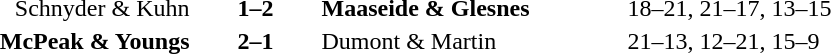<table>
<tr>
<th width=200></th>
<th width=80></th>
<th width=200></th>
<th width=220></th>
</tr>
<tr>
<td align=right>Schnyder & Kuhn</td>
<td align=center><strong>1–2</strong></td>
<td align=left><strong>Maaseide & Glesnes</strong></td>
<td>18–21, 21–17, 13–15</td>
</tr>
<tr>
<td align=right><strong>McPeak & Youngs</strong></td>
<td align=center><strong>2–1</strong></td>
<td align=left>Dumont & Martin</td>
<td>21–13, 12–21, 15–9</td>
</tr>
</table>
